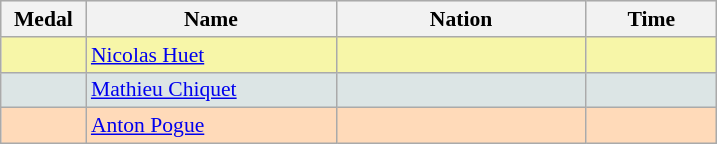<table class=wikitable style="border:1px solid #AAAAAA;font-size:90%">
<tr bgcolor="#E4E4E4">
<th width=50>Medal</th>
<th width=160>Name</th>
<th width=160>Nation</th>
<th width=80>Time</th>
</tr>
<tr bgcolor="#F7F6A8">
<td align="center"></td>
<td><a href='#'>Nicolas Huet</a></td>
<td></td>
<td align="center"></td>
</tr>
<tr bgcolor="#DCE5E5">
<td align="center"></td>
<td><a href='#'>Mathieu Chiquet</a></td>
<td></td>
<td align="center"></td>
</tr>
<tr bgcolor="#FFDAB9">
<td align="center"></td>
<td><a href='#'>Anton Pogue</a></td>
<td></td>
<td align="center"></td>
</tr>
</table>
